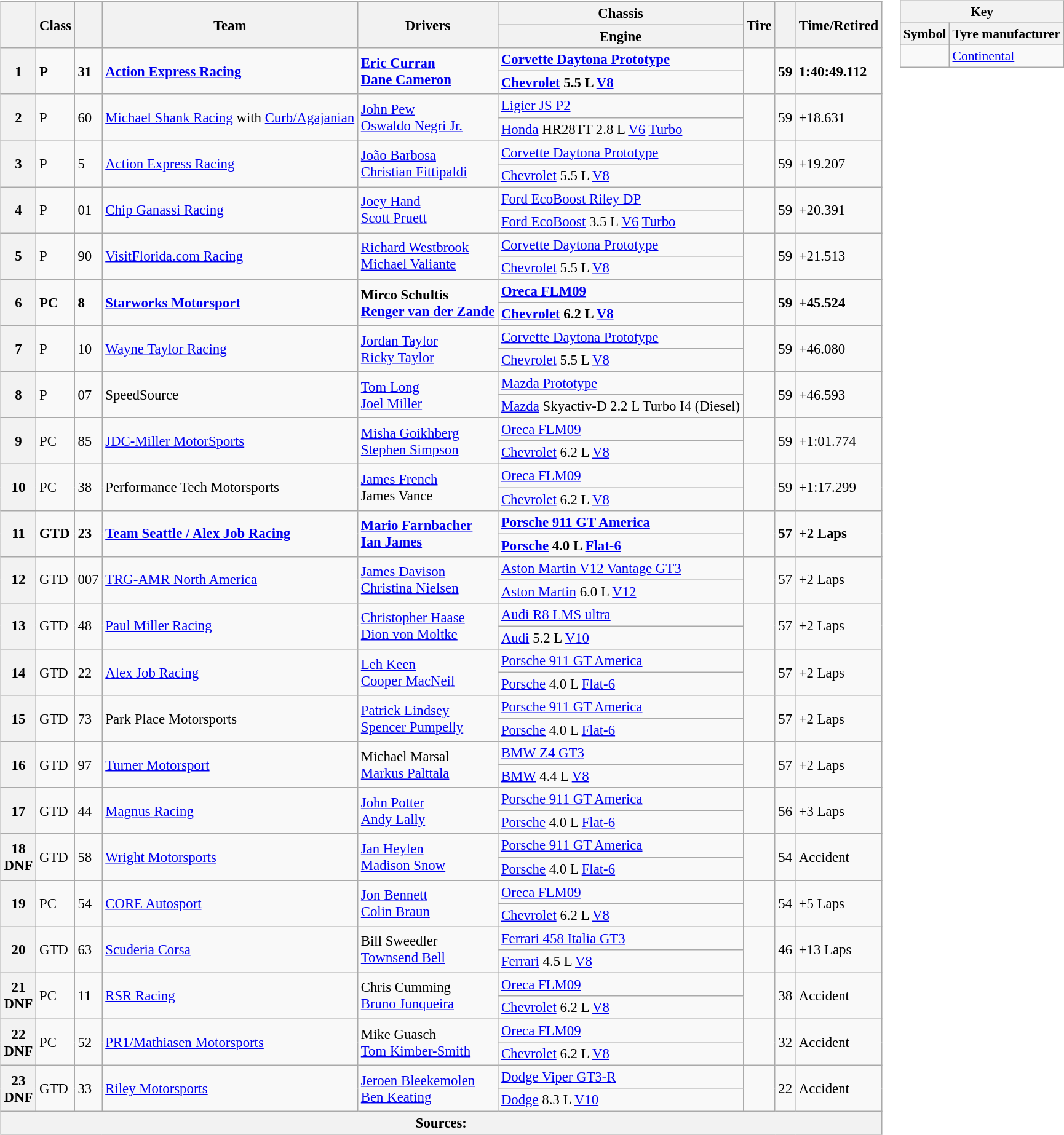<table>
<tr valign="top">
<td><br><table class="wikitable" style="font-size: 95%;">
<tr>
<th rowspan="2"></th>
<th rowspan="2">Class</th>
<th rowspan="2" class="unsortable"></th>
<th rowspan="2" class="unsortable">Team</th>
<th rowspan="2" class="unsortable">Drivers</th>
<th scope="col" class="unsortable">Chassis</th>
<th rowspan="2">Tire</th>
<th rowspan="2" class="unsortable"></th>
<th rowspan="2" class="unsortable">Time/Retired</th>
</tr>
<tr>
<th>Engine</th>
</tr>
<tr style="font-weight:bold">
<th rowspan="2">1</th>
<td rowspan="2">P</td>
<td rowspan="2">31</td>
<td rowspan="2"> <a href='#'>Action Express Racing</a></td>
<td rowspan="2"> <a href='#'>Eric Curran</a><br> <a href='#'>Dane Cameron</a></td>
<td><a href='#'>Corvette Daytona Prototype</a></td>
<td rowspan="2"></td>
<td rowspan="2">59</td>
<td rowspan="2">1:40:49.112</td>
</tr>
<tr style="font-weight:bold">
<td><a href='#'>Chevrolet</a> 5.5 L <a href='#'>V8</a></td>
</tr>
<tr>
<th rowspan="2">2</th>
<td rowspan="2">P</td>
<td rowspan="2">60</td>
<td rowspan="2"> <a href='#'>Michael Shank Racing</a> with <a href='#'>Curb/Agajanian</a></td>
<td rowspan="2"> <a href='#'>John Pew</a><br> <a href='#'>Oswaldo Negri Jr.</a></td>
<td><a href='#'>Ligier JS P2</a></td>
<td rowspan="2"></td>
<td rowspan="2">59</td>
<td rowspan="2">+18.631</td>
</tr>
<tr>
<td><a href='#'>Honda</a> HR28TT 2.8 L <a href='#'>V6</a> <a href='#'>Turbo</a></td>
</tr>
<tr>
<th rowspan="2">3</th>
<td rowspan="2">P</td>
<td rowspan="2">5</td>
<td rowspan="2"> <a href='#'>Action Express Racing</a></td>
<td rowspan="2"> <a href='#'>João Barbosa</a><br> <a href='#'>Christian Fittipaldi</a></td>
<td><a href='#'>Corvette Daytona Prototype</a></td>
<td rowspan="2"></td>
<td rowspan="2">59</td>
<td rowspan="2">+19.207</td>
</tr>
<tr>
<td><a href='#'>Chevrolet</a> 5.5 L <a href='#'>V8</a></td>
</tr>
<tr>
<th rowspan="2">4</th>
<td rowspan="2">P</td>
<td rowspan="2">01</td>
<td rowspan="2"> <a href='#'>Chip Ganassi Racing</a></td>
<td rowspan="2"> <a href='#'>Joey Hand</a><br> <a href='#'>Scott Pruett</a></td>
<td><a href='#'>Ford EcoBoost Riley DP</a></td>
<td rowspan="2"></td>
<td rowspan="2">59</td>
<td rowspan="2">+20.391</td>
</tr>
<tr>
<td><a href='#'>Ford EcoBoost</a> 3.5 L <a href='#'>V6</a> <a href='#'>Turbo</a></td>
</tr>
<tr>
<th rowspan="2">5</th>
<td rowspan="2">P</td>
<td rowspan="2">90</td>
<td rowspan="2"> <a href='#'>VisitFlorida.com Racing</a></td>
<td rowspan="2"> <a href='#'>Richard Westbrook</a><br> <a href='#'>Michael Valiante</a></td>
<td><a href='#'>Corvette Daytona Prototype</a></td>
<td rowspan="2"></td>
<td rowspan="2">59</td>
<td rowspan="2">+21.513</td>
</tr>
<tr>
<td><a href='#'>Chevrolet</a> 5.5 L <a href='#'>V8</a></td>
</tr>
<tr style="font-weight:bold">
<th rowspan="2">6</th>
<td rowspan="2">PC</td>
<td rowspan="2">8</td>
<td rowspan="2"> <a href='#'>Starworks Motorsport</a></td>
<td rowspan="2"> Mirco Schultis<br> <a href='#'>Renger van der Zande</a></td>
<td><a href='#'>Oreca FLM09</a></td>
<td rowspan="2"></td>
<td rowspan="2">59</td>
<td rowspan="2">+45.524</td>
</tr>
<tr style="font-weight:bold">
<td><a href='#'>Chevrolet</a> 6.2 L <a href='#'>V8</a></td>
</tr>
<tr>
<th rowspan="2">7</th>
<td rowspan="2">P</td>
<td rowspan="2">10</td>
<td rowspan="2"> <a href='#'>Wayne Taylor Racing</a></td>
<td rowspan="2"> <a href='#'>Jordan Taylor</a><br> <a href='#'>Ricky Taylor</a></td>
<td><a href='#'>Corvette Daytona Prototype</a></td>
<td rowspan="2"></td>
<td rowspan="2">59</td>
<td rowspan="2">+46.080</td>
</tr>
<tr>
<td><a href='#'>Chevrolet</a> 5.5 L <a href='#'>V8</a></td>
</tr>
<tr>
<th rowspan="2">8</th>
<td rowspan="2">P</td>
<td rowspan="2">07</td>
<td rowspan="2"> SpeedSource</td>
<td rowspan="2"> <a href='#'>Tom Long</a><br> <a href='#'>Joel Miller</a></td>
<td><a href='#'>Mazda Prototype</a></td>
<td rowspan="2"></td>
<td rowspan="2">59</td>
<td rowspan="2">+46.593</td>
</tr>
<tr>
<td><a href='#'>Mazda</a> Skyactiv-D 2.2 L Turbo I4 (Diesel)</td>
</tr>
<tr>
<th rowspan="2">9</th>
<td rowspan="2">PC</td>
<td rowspan="2">85</td>
<td rowspan="2"> <a href='#'>JDC-Miller MotorSports</a></td>
<td rowspan="2"> <a href='#'>Misha Goikhberg</a><br> <a href='#'>Stephen Simpson</a></td>
<td><a href='#'>Oreca FLM09</a></td>
<td rowspan="2"></td>
<td rowspan="2">59</td>
<td rowspan="2">+1:01.774</td>
</tr>
<tr>
<td><a href='#'>Chevrolet</a> 6.2 L <a href='#'>V8</a></td>
</tr>
<tr>
<th rowspan="2">10</th>
<td rowspan="2">PC</td>
<td rowspan="2">38</td>
<td rowspan="2"> Performance Tech Motorsports</td>
<td rowspan="2"> <a href='#'>James French</a><br> James Vance</td>
<td><a href='#'>Oreca FLM09</a></td>
<td rowspan="2"></td>
<td rowspan="2">59</td>
<td rowspan="2">+1:17.299</td>
</tr>
<tr>
<td><a href='#'>Chevrolet</a> 6.2 L <a href='#'>V8</a></td>
</tr>
<tr style="font-weight:bold">
<th rowspan="2">11</th>
<td rowspan="2">GTD</td>
<td rowspan="2">23</td>
<td rowspan="2"> <a href='#'>Team Seattle / Alex Job Racing</a></td>
<td rowspan="2"> <a href='#'>Mario Farnbacher</a><br> <a href='#'>Ian James</a></td>
<td><a href='#'>Porsche 911 GT America</a></td>
<td rowspan="2"></td>
<td rowspan="2">57</td>
<td rowspan="2">+2 Laps</td>
</tr>
<tr style="font-weight:bold">
<td><a href='#'>Porsche</a> 4.0 L <a href='#'>Flat-6</a></td>
</tr>
<tr>
<th rowspan="2">12</th>
<td rowspan="2">GTD</td>
<td rowspan="2">007</td>
<td rowspan="2"> <a href='#'>TRG-AMR North America</a></td>
<td rowspan="2"> <a href='#'>James Davison</a><br> <a href='#'>Christina Nielsen</a></td>
<td><a href='#'>Aston Martin V12 Vantage GT3</a></td>
<td rowspan="2"></td>
<td rowspan="2">57</td>
<td rowspan="2">+2 Laps</td>
</tr>
<tr>
<td><a href='#'>Aston Martin</a> 6.0 L <a href='#'>V12</a></td>
</tr>
<tr>
<th rowspan="2">13</th>
<td rowspan="2">GTD</td>
<td rowspan="2">48</td>
<td rowspan="2"> <a href='#'>Paul Miller Racing</a></td>
<td rowspan="2"> <a href='#'>Christopher Haase</a><br> <a href='#'>Dion von Moltke</a></td>
<td><a href='#'>Audi R8 LMS ultra</a></td>
<td rowspan="2"></td>
<td rowspan="2">57</td>
<td rowspan="2">+2 Laps</td>
</tr>
<tr>
<td><a href='#'>Audi</a> 5.2 L <a href='#'>V10</a></td>
</tr>
<tr>
<th rowspan="2">14</th>
<td rowspan="2">GTD</td>
<td rowspan="2">22</td>
<td rowspan="2"> <a href='#'>Alex Job Racing</a></td>
<td rowspan="2"> <a href='#'>Leh Keen</a><br> <a href='#'>Cooper MacNeil</a></td>
<td><a href='#'>Porsche 911 GT America</a></td>
<td rowspan="2"></td>
<td rowspan="2">57</td>
<td rowspan="2">+2 Laps</td>
</tr>
<tr>
<td><a href='#'>Porsche</a> 4.0 L <a href='#'>Flat-6</a></td>
</tr>
<tr>
<th rowspan="2">15</th>
<td rowspan="2">GTD</td>
<td rowspan="2">73</td>
<td rowspan="2"> Park Place Motorsports</td>
<td rowspan="2"> <a href='#'>Patrick Lindsey</a><br> <a href='#'>Spencer Pumpelly</a></td>
<td><a href='#'>Porsche 911 GT America</a></td>
<td rowspan="2"></td>
<td rowspan="2">57</td>
<td rowspan="2">+2 Laps</td>
</tr>
<tr>
<td><a href='#'>Porsche</a> 4.0 L <a href='#'>Flat-6</a></td>
</tr>
<tr>
<th rowspan="2">16</th>
<td rowspan="2">GTD</td>
<td rowspan="2">97</td>
<td rowspan="2"> <a href='#'>Turner Motorsport</a></td>
<td rowspan="2"> Michael Marsal<br> <a href='#'>Markus Palttala</a></td>
<td><a href='#'>BMW Z4 GT3</a></td>
<td rowspan="2"></td>
<td rowspan="2">57</td>
<td rowspan="2">+2 Laps</td>
</tr>
<tr>
<td><a href='#'>BMW</a> 4.4 L <a href='#'>V8</a></td>
</tr>
<tr>
<th rowspan="2">17</th>
<td rowspan="2">GTD</td>
<td rowspan="2">44</td>
<td rowspan="2"> <a href='#'>Magnus Racing</a></td>
<td rowspan="2"> <a href='#'>John Potter</a><br> <a href='#'>Andy Lally</a></td>
<td><a href='#'>Porsche 911 GT America</a></td>
<td rowspan="2"></td>
<td rowspan="2">56</td>
<td rowspan="2">+3 Laps</td>
</tr>
<tr>
<td><a href='#'>Porsche</a> 4.0 L <a href='#'>Flat-6</a></td>
</tr>
<tr>
<th rowspan="2">18<br>DNF</th>
<td rowspan="2">GTD</td>
<td rowspan="2">58</td>
<td rowspan="2"> <a href='#'>Wright Motorsports</a></td>
<td rowspan="2"> <a href='#'>Jan Heylen</a><br> <a href='#'>Madison Snow</a></td>
<td><a href='#'>Porsche 911 GT America</a></td>
<td rowspan="2"></td>
<td rowspan="2">54</td>
<td rowspan="2">Accident</td>
</tr>
<tr>
<td><a href='#'>Porsche</a> 4.0 L <a href='#'>Flat-6</a></td>
</tr>
<tr>
<th rowspan="2">19</th>
<td rowspan="2">PC</td>
<td rowspan="2">54</td>
<td rowspan="2"> <a href='#'>CORE Autosport</a></td>
<td rowspan="2"> <a href='#'>Jon Bennett</a><br> <a href='#'>Colin Braun</a></td>
<td><a href='#'>Oreca FLM09</a></td>
<td rowspan="2"></td>
<td rowspan="2">54</td>
<td rowspan="2">+5 Laps</td>
</tr>
<tr>
<td><a href='#'>Chevrolet</a> 6.2 L <a href='#'>V8</a></td>
</tr>
<tr>
<th rowspan="2">20</th>
<td rowspan="2">GTD</td>
<td rowspan="2">63</td>
<td rowspan="2"> <a href='#'>Scuderia Corsa</a></td>
<td rowspan="2"> Bill Sweedler<br> <a href='#'>Townsend Bell</a></td>
<td><a href='#'>Ferrari 458 Italia GT3</a></td>
<td rowspan="2"></td>
<td rowspan="2">46</td>
<td rowspan="2">+13 Laps</td>
</tr>
<tr>
<td><a href='#'>Ferrari</a> 4.5 L <a href='#'>V8</a></td>
</tr>
<tr>
<th rowspan="2">21<br>DNF</th>
<td rowspan="2">PC</td>
<td rowspan="2">11</td>
<td rowspan="2"> <a href='#'>RSR Racing</a></td>
<td rowspan="2"> Chris Cumming<br> <a href='#'>Bruno Junqueira</a></td>
<td><a href='#'>Oreca FLM09</a></td>
<td rowspan="2"></td>
<td rowspan="2">38</td>
<td rowspan="2">Accident</td>
</tr>
<tr>
<td><a href='#'>Chevrolet</a> 6.2 L <a href='#'>V8</a></td>
</tr>
<tr>
<th rowspan="2">22<br>DNF</th>
<td rowspan="2">PC</td>
<td rowspan="2">52</td>
<td rowspan="2"> <a href='#'>PR1/Mathiasen Motorsports</a></td>
<td rowspan="2"> Mike Guasch<br> <a href='#'>Tom Kimber-Smith</a></td>
<td><a href='#'>Oreca FLM09</a></td>
<td rowspan="2"></td>
<td rowspan="2">32</td>
<td rowspan="2">Accident</td>
</tr>
<tr>
<td><a href='#'>Chevrolet</a> 6.2 L <a href='#'>V8</a></td>
</tr>
<tr>
<th rowspan="2">23<br>DNF</th>
<td rowspan="2">GTD</td>
<td rowspan="2">33</td>
<td rowspan="2"> <a href='#'>Riley Motorsports</a></td>
<td rowspan="2"> <a href='#'>Jeroen Bleekemolen</a><br> <a href='#'>Ben Keating</a></td>
<td><a href='#'>Dodge Viper GT3-R</a></td>
<td rowspan="2"></td>
<td rowspan="2">22</td>
<td rowspan="2">Accident</td>
</tr>
<tr>
<td><a href='#'>Dodge</a> 8.3 L <a href='#'>V10</a></td>
</tr>
<tr>
<th colspan="9">Sources:</th>
</tr>
</table>
</td>
<td><br><table class="wikitable" style="margin-right:0; font-size:90%">
<tr>
<th colspan="2" scope="col">Key</th>
</tr>
<tr>
<th scope="col">Symbol</th>
<th scope="col">Tyre manufacturer</th>
</tr>
<tr>
<td></td>
<td><a href='#'>Continental</a></td>
</tr>
</table>
</td>
</tr>
</table>
